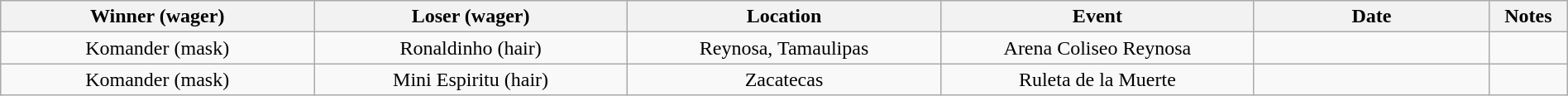<table class="wikitable sortable" width=100%  style="text-align: center">
<tr>
<th width=20% scope="col">Winner (wager)</th>
<th width=20% scope="col">Loser (wager)</th>
<th width=20% scope="col">Location</th>
<th width=20% scope="col">Event</th>
<th width=15% scope="col">Date</th>
<th class="unsortable" width=5% scope="col">Notes</th>
</tr>
<tr>
<td>Komander (mask)</td>
<td>Ronaldinho (hair)</td>
<td>Reynosa, Tamaulipas</td>
<td>Arena Coliseo Reynosa</td>
<td></td>
<td></td>
</tr>
<tr align="center">
<td>Komander (mask)</td>
<td>Mini Espiritu (hair)</td>
<td>Zacatecas</td>
<td>Ruleta de la Muerte</td>
<td></td>
<td></td>
</tr>
</table>
